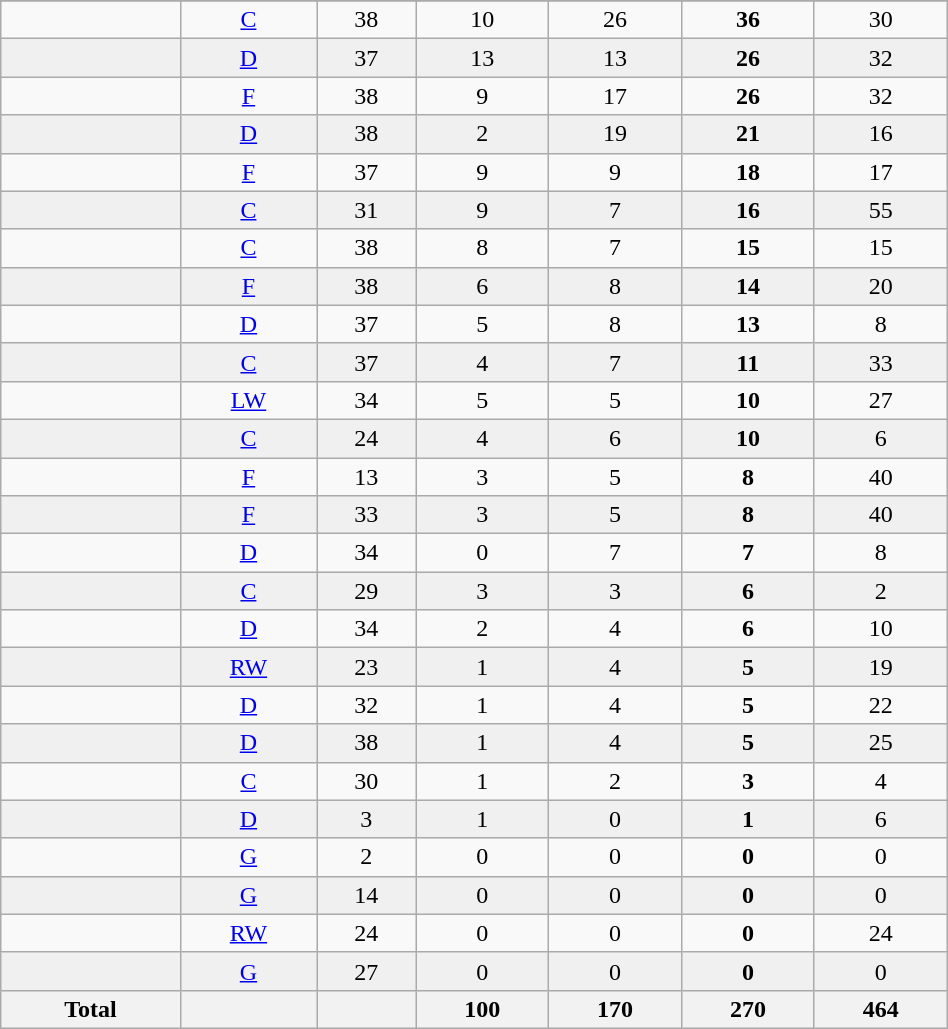<table class="wikitable sortable" width ="50%">
<tr align="center">
</tr>
<tr align="center" bgcolor="">
<td></td>
<td><a href='#'>C</a></td>
<td>38</td>
<td>10</td>
<td>26</td>
<td><strong>36</strong></td>
<td>30</td>
</tr>
<tr align="center" bgcolor="f0f0f0">
<td></td>
<td><a href='#'>D</a></td>
<td>37</td>
<td>13</td>
<td>13</td>
<td><strong>26</strong></td>
<td>32</td>
</tr>
<tr align="center" bgcolor="">
<td></td>
<td><a href='#'>F</a></td>
<td>38</td>
<td>9</td>
<td>17</td>
<td><strong>26</strong></td>
<td>32</td>
</tr>
<tr align="center" bgcolor="f0f0f0">
<td></td>
<td><a href='#'>D</a></td>
<td>38</td>
<td>2</td>
<td>19</td>
<td><strong>21</strong></td>
<td>16</td>
</tr>
<tr align="center" bgcolor="">
<td></td>
<td><a href='#'>F</a></td>
<td>37</td>
<td>9</td>
<td>9</td>
<td><strong>18</strong></td>
<td>17</td>
</tr>
<tr align="center" bgcolor="f0f0f0">
<td></td>
<td><a href='#'>C</a></td>
<td>31</td>
<td>9</td>
<td>7</td>
<td><strong>16</strong></td>
<td>55</td>
</tr>
<tr align="center" bgcolor="">
<td></td>
<td><a href='#'>C</a></td>
<td>38</td>
<td>8</td>
<td>7</td>
<td><strong>15</strong></td>
<td>15</td>
</tr>
<tr align="center" bgcolor="f0f0f0">
<td></td>
<td><a href='#'>F</a></td>
<td>38</td>
<td>6</td>
<td>8</td>
<td><strong>14</strong></td>
<td>20</td>
</tr>
<tr align="center" bgcolor="">
<td></td>
<td><a href='#'>D</a></td>
<td>37</td>
<td>5</td>
<td>8</td>
<td><strong>13</strong></td>
<td>8</td>
</tr>
<tr align="center" bgcolor="f0f0f0">
<td></td>
<td><a href='#'>C</a></td>
<td>37</td>
<td>4</td>
<td>7</td>
<td><strong>11</strong></td>
<td>33</td>
</tr>
<tr align="center" bgcolor="">
<td></td>
<td><a href='#'>LW</a></td>
<td>34</td>
<td>5</td>
<td>5</td>
<td><strong>10</strong></td>
<td>27</td>
</tr>
<tr align="center" bgcolor="f0f0f0">
<td></td>
<td><a href='#'>C</a></td>
<td>24</td>
<td>4</td>
<td>6</td>
<td><strong>10</strong></td>
<td>6</td>
</tr>
<tr align="center" bgcolor="">
<td></td>
<td><a href='#'>F</a></td>
<td>13</td>
<td>3</td>
<td>5</td>
<td><strong>8</strong></td>
<td>40</td>
</tr>
<tr align="center" bgcolor="f0f0f0">
<td></td>
<td><a href='#'>F</a></td>
<td>33</td>
<td>3</td>
<td>5</td>
<td><strong>8</strong></td>
<td>40</td>
</tr>
<tr align="center" bgcolor="">
<td></td>
<td><a href='#'>D</a></td>
<td>34</td>
<td>0</td>
<td>7</td>
<td><strong>7</strong></td>
<td>8</td>
</tr>
<tr align="center" bgcolor="f0f0f0">
<td></td>
<td><a href='#'>C</a></td>
<td>29</td>
<td>3</td>
<td>3</td>
<td><strong>6</strong></td>
<td>2</td>
</tr>
<tr align="center" bgcolor="">
<td></td>
<td><a href='#'>D</a></td>
<td>34</td>
<td>2</td>
<td>4</td>
<td><strong>6</strong></td>
<td>10</td>
</tr>
<tr align="center" bgcolor="f0f0f0">
<td></td>
<td><a href='#'>RW</a></td>
<td>23</td>
<td>1</td>
<td>4</td>
<td><strong>5</strong></td>
<td>19</td>
</tr>
<tr align="center" bgcolor="">
<td></td>
<td><a href='#'>D</a></td>
<td>32</td>
<td>1</td>
<td>4</td>
<td><strong>5</strong></td>
<td>22</td>
</tr>
<tr align="center" bgcolor="f0f0f0">
<td></td>
<td><a href='#'>D</a></td>
<td>38</td>
<td>1</td>
<td>4</td>
<td><strong>5</strong></td>
<td>25</td>
</tr>
<tr align="center" bgcolor="">
<td></td>
<td><a href='#'>C</a></td>
<td>30</td>
<td>1</td>
<td>2</td>
<td><strong>3</strong></td>
<td>4</td>
</tr>
<tr align="center" bgcolor="f0f0f0">
<td></td>
<td><a href='#'>D</a></td>
<td>3</td>
<td>1</td>
<td>0</td>
<td><strong>1</strong></td>
<td>6</td>
</tr>
<tr align="center" bgcolor="">
<td></td>
<td><a href='#'>G</a></td>
<td>2</td>
<td>0</td>
<td>0</td>
<td><strong>0</strong></td>
<td>0</td>
</tr>
<tr align="center" bgcolor="f0f0f0">
<td></td>
<td><a href='#'>G</a></td>
<td>14</td>
<td>0</td>
<td>0</td>
<td><strong>0</strong></td>
<td>0</td>
</tr>
<tr align="center" bgcolor="">
<td></td>
<td><a href='#'>RW</a></td>
<td>24</td>
<td>0</td>
<td>0</td>
<td><strong>0</strong></td>
<td>24</td>
</tr>
<tr align="center" bgcolor="f0f0f0">
<td></td>
<td><a href='#'>G</a></td>
<td>27</td>
<td>0</td>
<td>0</td>
<td><strong>0</strong></td>
<td>0</td>
</tr>
<tr>
<th>Total</th>
<th></th>
<th></th>
<th>100</th>
<th>170</th>
<th>270</th>
<th>464</th>
</tr>
</table>
